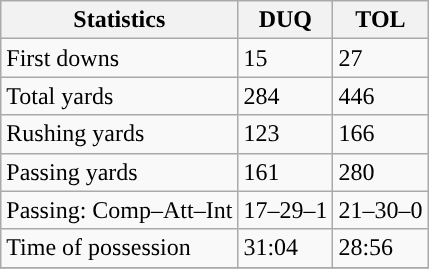<table class="wikitable" style="float: left;">
<tr>
<th>Statistics</th>
<th>DUQ</th>
<th>TOL</th>
</tr>
<tr>
<td>First downs</td>
<td>15</td>
<td>27</td>
</tr>
<tr>
<td>Total yards</td>
<td>284</td>
<td>446</td>
</tr>
<tr>
<td>Rushing yards</td>
<td>123</td>
<td>166</td>
</tr>
<tr>
<td>Passing yards</td>
<td>161</td>
<td>280</td>
</tr>
<tr>
<td>Passing: Comp–Att–Int</td>
<td>17–29–1</td>
<td>21–30–0</td>
</tr>
<tr>
<td>Time of possession</td>
<td>31:04</td>
<td>28:56</td>
</tr>
<tr>
</tr>
</table>
